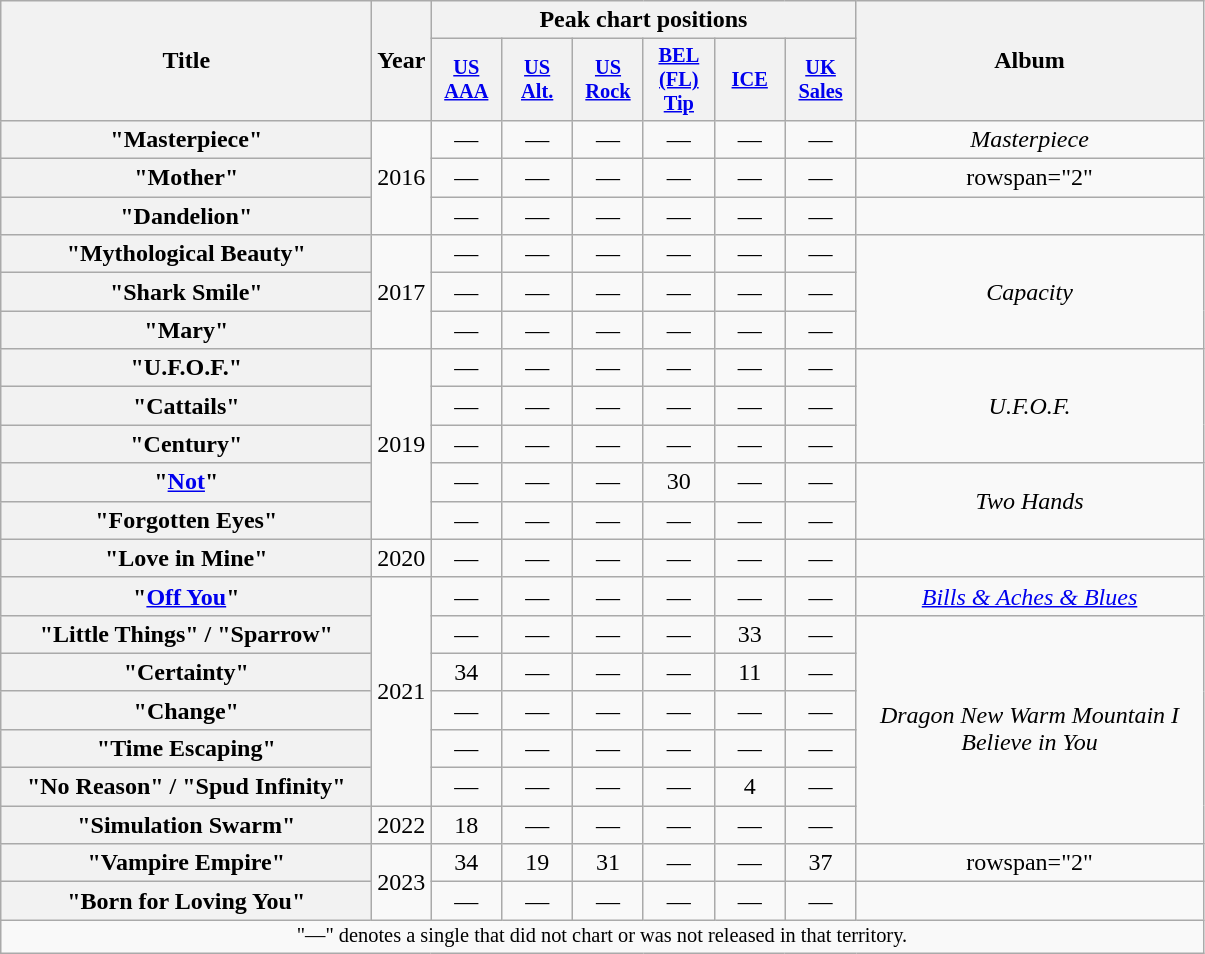<table class="wikitable plainrowheaders" style="text-align:center;">
<tr>
<th scope="col" rowspan="2" style="width:15em;">Title</th>
<th scope="col" rowspan="2" style="width:1em;">Year</th>
<th scope="col" colspan="6">Peak chart positions</th>
<th scope="col" rowspan="2" style="width:14em;">Album</th>
</tr>
<tr>
<th style="width:3em;font-size:85%"><a href='#'>US<br>AAA</a><br></th>
<th style="width:3em;font-size:85%"><a href='#'>US<br>Alt.</a><br></th>
<th style="width:3em;font-size:85%"><a href='#'>US<br>Rock</a><br></th>
<th style="width:3em;font-size:85%"><a href='#'>BEL<br>(FL)<br>Tip</a><br></th>
<th style="width:3em;font-size:85%"><a href='#'>ICE</a><br></th>
<th style="width:3em;font-size:85%"><a href='#'>UK<br>Sales</a><br></th>
</tr>
<tr>
<th scope="row">"Masterpiece"</th>
<td rowspan="3">2016</td>
<td>—</td>
<td>—</td>
<td>—</td>
<td>—</td>
<td>—</td>
<td>—</td>
<td><em>Masterpiece</em></td>
</tr>
<tr>
<th scope="row">"Mother"</th>
<td>—</td>
<td>—</td>
<td>—</td>
<td>—</td>
<td>—</td>
<td>—</td>
<td>rowspan="2" </td>
</tr>
<tr>
<th scope="row">"Dandelion"</th>
<td>—</td>
<td>—</td>
<td>—</td>
<td>—</td>
<td>—</td>
<td>—</td>
</tr>
<tr>
<th scope="row">"Mythological Beauty"</th>
<td rowspan="3">2017</td>
<td>—</td>
<td>—</td>
<td>—</td>
<td>—</td>
<td>—</td>
<td>—</td>
<td rowspan="3"><em>Capacity</em></td>
</tr>
<tr>
<th scope="row">"Shark Smile"</th>
<td>—</td>
<td>—</td>
<td>—</td>
<td>—</td>
<td>—</td>
<td>—</td>
</tr>
<tr>
<th scope="row">"Mary"</th>
<td>—</td>
<td>—</td>
<td>—</td>
<td>—</td>
<td>—</td>
<td>—</td>
</tr>
<tr>
<th scope="row">"U.F.O.F."</th>
<td rowspan="5">2019</td>
<td>—</td>
<td>—</td>
<td>—</td>
<td>—</td>
<td>—</td>
<td>—</td>
<td rowspan="3"><em>U.F.O.F.</em></td>
</tr>
<tr>
<th scope="row">"Cattails"</th>
<td>—</td>
<td>—</td>
<td>—</td>
<td>—</td>
<td>—</td>
<td>—</td>
</tr>
<tr>
<th scope="row">"Century"</th>
<td>—</td>
<td>—</td>
<td>—</td>
<td>—</td>
<td>—</td>
<td>—</td>
</tr>
<tr>
<th scope="row">"<a href='#'>Not</a>"</th>
<td>—</td>
<td>—</td>
<td>—</td>
<td>30</td>
<td>—</td>
<td>—</td>
<td rowspan="2"><em>Two Hands</em></td>
</tr>
<tr>
<th scope="row">"Forgotten Eyes"</th>
<td>—</td>
<td>—</td>
<td>—</td>
<td>—</td>
<td>—</td>
<td>—</td>
</tr>
<tr>
<th scope="row">"Love in Mine"</th>
<td>2020</td>
<td>—</td>
<td>—</td>
<td>—</td>
<td>—</td>
<td>—</td>
<td>—</td>
<td></td>
</tr>
<tr>
<th scope="row">"<a href='#'>Off You</a>"</th>
<td rowspan="6">2021</td>
<td>—</td>
<td>—</td>
<td>—</td>
<td>—</td>
<td>—</td>
<td>—</td>
<td><em><a href='#'>Bills & Aches & Blues</a></em></td>
</tr>
<tr>
<th scope="row">"Little Things" / "Sparrow"</th>
<td>—</td>
<td>—</td>
<td>—</td>
<td>—</td>
<td>33</td>
<td>—</td>
<td rowspan="6"><em>Dragon New Warm Mountain I Believe in You</em></td>
</tr>
<tr>
<th scope="row">"Certainty"</th>
<td>34</td>
<td>—</td>
<td>—</td>
<td>—</td>
<td>11</td>
<td>—</td>
</tr>
<tr>
<th scope="row">"Change"</th>
<td>—</td>
<td>—</td>
<td>—</td>
<td>—</td>
<td>—</td>
<td>—</td>
</tr>
<tr>
<th scope="row">"Time Escaping"</th>
<td>—</td>
<td>—</td>
<td>—</td>
<td>—</td>
<td>—</td>
<td>—</td>
</tr>
<tr>
<th scope="row">"No Reason" / "Spud Infinity"</th>
<td>—</td>
<td>—</td>
<td>—</td>
<td>—</td>
<td>4</td>
<td>—</td>
</tr>
<tr>
<th scope="row">"Simulation Swarm"</th>
<td>2022</td>
<td>18</td>
<td>—</td>
<td>—</td>
<td>—</td>
<td>—</td>
<td>—</td>
</tr>
<tr>
<th scope="row">"Vampire Empire"</th>
<td rowspan="2">2023</td>
<td>34</td>
<td>19</td>
<td>31</td>
<td>—</td>
<td>—</td>
<td>37</td>
<td>rowspan="2" </td>
</tr>
<tr>
<th scope="row">"Born for Loving You"</th>
<td>—</td>
<td>—</td>
<td>—</td>
<td>—</td>
<td>—</td>
<td>—</td>
</tr>
<tr>
<td colspan="14" style="font-size:85%">"—" denotes a single that did not chart or was not released in that territory.</td>
</tr>
</table>
